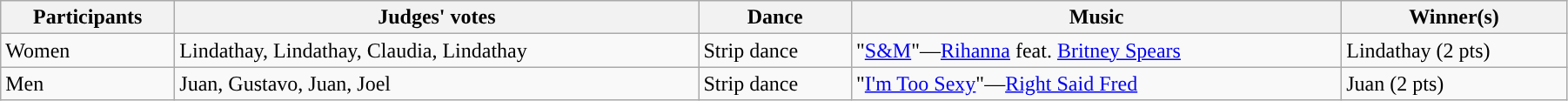<table class="wikitable" style="width:95%; white-space:nowrap;">
<tr>
<th>Participants</th>
<th>Judges' votes</th>
<th>Dance</th>
<th>Music</th>
<th>Winner(s)</th>
</tr>
<tr>
<td>Women</td>
<td>Lindathay, Lindathay, Claudia, Lindathay</td>
<td>Strip dance</td>
<td>"<a href='#'>S&M</a>"—<a href='#'>Rihanna</a> feat. <a href='#'>Britney Spears</a></td>
<td>Lindathay (2 pts)</td>
</tr>
<tr>
<td>Men</td>
<td>Juan, Gustavo, Juan, Joel</td>
<td>Strip dance</td>
<td>"<a href='#'>I'm Too Sexy</a>"—<a href='#'>Right Said Fred</a></td>
<td>Juan (2 pts)</td>
</tr>
</table>
